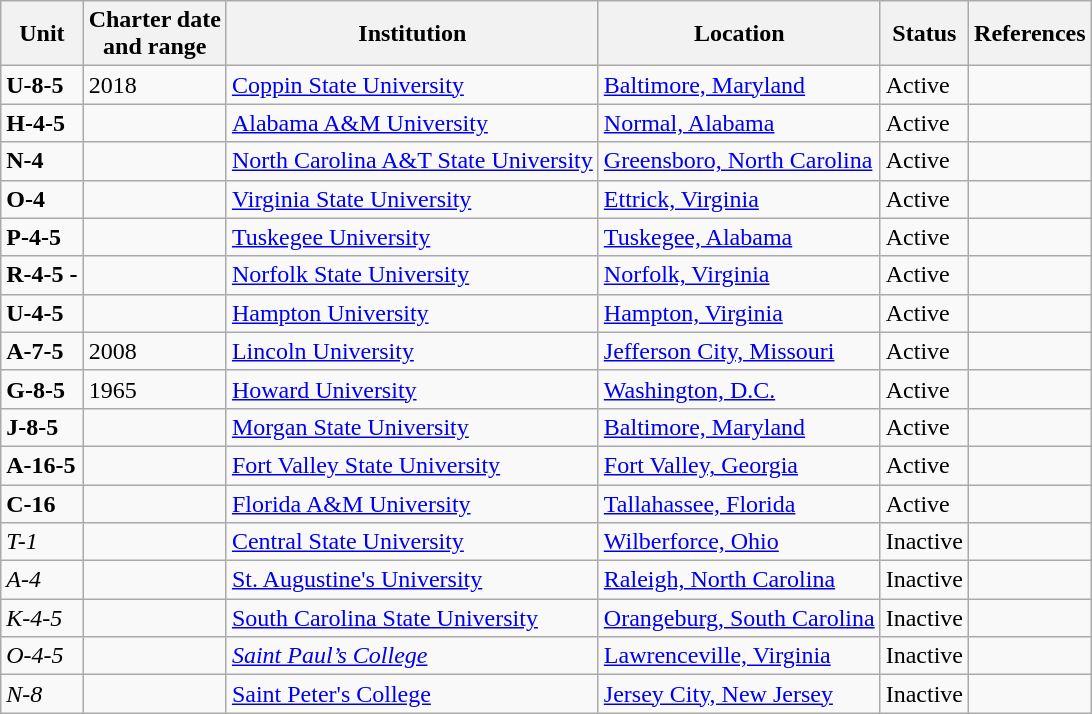<table class="wikitable sortable">
<tr>
<th>Unit</th>
<th>Charter date<br>and range</th>
<th>Institution</th>
<th>Location</th>
<th>Status</th>
<th>References</th>
</tr>
<tr>
<td><strong>U-8-5</strong></td>
<td>2018</td>
<td><a href='#'>Coppin State University</a></td>
<td><a href='#'>Baltimore, Maryland</a></td>
<td>Active</td>
<td></td>
</tr>
<tr>
<td><strong>H-4-5</strong></td>
<td></td>
<td><a href='#'>Alabama A&M University</a></td>
<td><a href='#'>Normal, Alabama</a></td>
<td>Active</td>
<td></td>
</tr>
<tr>
<td><strong>N-4</strong></td>
<td></td>
<td><a href='#'>North Carolina A&T State University</a></td>
<td><a href='#'>Greensboro, North Carolina</a></td>
<td>Active</td>
<td></td>
</tr>
<tr>
<td><strong>O-4</strong></td>
<td></td>
<td><a href='#'>Virginia State University</a></td>
<td><a href='#'>Ettrick, Virginia</a></td>
<td>Active</td>
<td></td>
</tr>
<tr>
<td><strong>P-4-5</strong></td>
<td></td>
<td><a href='#'>Tuskegee University</a></td>
<td><a href='#'>Tuskegee, Alabama</a></td>
<td>Active</td>
<td></td>
</tr>
<tr>
<td><strong>R-4-5 -</strong></td>
<td></td>
<td><a href='#'>Norfolk State University</a></td>
<td><a href='#'>Norfolk, Virginia</a></td>
<td>Active</td>
<td></td>
</tr>
<tr>
<td><strong>U-4-5</strong></td>
<td></td>
<td><a href='#'>Hampton University</a></td>
<td><a href='#'>Hampton, Virginia</a></td>
<td>Active</td>
<td></td>
</tr>
<tr>
<td><strong>A-7-5</strong></td>
<td>2008</td>
<td><a href='#'>Lincoln University</a></td>
<td><a href='#'>Jefferson City, Missouri</a></td>
<td>Active</td>
<td></td>
</tr>
<tr>
<td><strong>G-8-5</strong></td>
<td>1965</td>
<td><a href='#'>Howard University</a></td>
<td><a href='#'>Washington, D.C.</a></td>
<td>Active</td>
<td></td>
</tr>
<tr>
<td><strong>J-8-5</strong></td>
<td></td>
<td><a href='#'>Morgan State University</a></td>
<td><a href='#'>Baltimore, Maryland</a></td>
<td>Active</td>
<td></td>
</tr>
<tr>
<td><strong>A-16-5</strong></td>
<td></td>
<td><a href='#'>Fort Valley State University</a></td>
<td><a href='#'>Fort Valley, Georgia</a></td>
<td>Active</td>
<td></td>
</tr>
<tr>
<td><strong>C-16</strong></td>
<td></td>
<td><a href='#'>Florida A&M University</a></td>
<td><a href='#'>Tallahassee, Florida</a></td>
<td>Active</td>
<td></td>
</tr>
<tr>
<td><em>T-1</em></td>
<td></td>
<td><a href='#'>Central State University</a></td>
<td><a href='#'>Wilberforce, Ohio</a></td>
<td>Inactive</td>
<td></td>
</tr>
<tr>
<td><em>A-4</em></td>
<td></td>
<td><a href='#'>St. Augustine's University</a></td>
<td><a href='#'>Raleigh, North Carolina</a></td>
<td>Inactive</td>
<td></td>
</tr>
<tr>
<td><em>K-4-5</em></td>
<td></td>
<td><a href='#'>South Carolina State University</a></td>
<td><a href='#'>Orangeburg, South Carolina</a></td>
<td>Inactive</td>
<td></td>
</tr>
<tr>
<td><em>O-4-5</em></td>
<td></td>
<td><a href='#'><em>Saint Paul’s College</em></a></td>
<td><a href='#'>Lawrenceville, Virginia</a></td>
<td>Inactive</td>
<td></td>
</tr>
<tr>
<td><em>N-8</em></td>
<td></td>
<td><a href='#'>Saint Peter's College</a></td>
<td><a href='#'>Jersey City, New Jersey</a></td>
<td>Inactive</td>
<td></td>
</tr>
</table>
